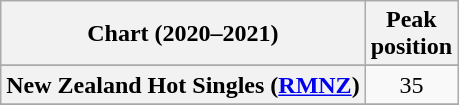<table class="wikitable sortable plainrowheaders" style="text-align:center">
<tr>
<th scope="col">Chart (2020–2021)</th>
<th scope="col">Peak<br>position</th>
</tr>
<tr>
</tr>
<tr>
<th scope="row">New Zealand Hot Singles (<a href='#'>RMNZ</a>)</th>
<td>35</td>
</tr>
<tr>
</tr>
<tr>
</tr>
</table>
